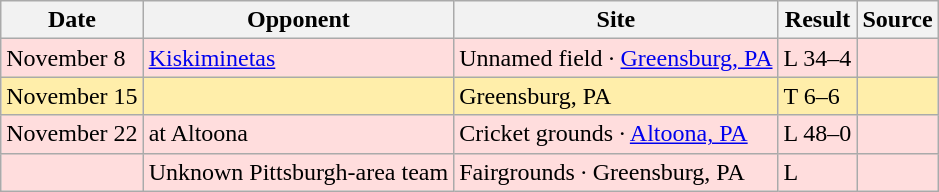<table class="wikitable">
<tr>
<th>Date</th>
<th>Opponent</th>
<th>Site</th>
<th>Result</th>
<th>Source</th>
</tr>
<tr style="background: #ffdddd;">
<td>November 8</td>
<td><a href='#'>Kiskiminetas</a></td>
<td>Unnamed field · <a href='#'>Greensburg, PA</a></td>
<td>L 34–4</td>
<td></td>
</tr>
<tr style="background: #ffeeaa;">
<td>November 15</td>
<td></td>
<td>Greensburg, PA</td>
<td>T 6–6</td>
<td></td>
</tr>
<tr style="background: #ffdddd;">
<td>November 22</td>
<td>at Altoona</td>
<td>Cricket grounds · <a href='#'>Altoona, PA</a></td>
<td>L 48–0</td>
<td></td>
</tr>
<tr style="background: #ffdddd;">
<td></td>
<td>Unknown Pittsburgh-area team</td>
<td>Fairgrounds · Greensburg, PA</td>
<td>L</td>
<td></td>
</tr>
</table>
